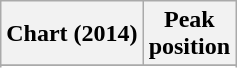<table class="wikitable sortable plainrowheaders" style="text-align=center">
<tr>
<th scope=col>Chart (2014)</th>
<th scope=col>Peak<br>position</th>
</tr>
<tr>
</tr>
<tr>
</tr>
<tr>
</tr>
<tr>
</tr>
<tr>
</tr>
<tr>
</tr>
<tr>
</tr>
<tr>
</tr>
<tr>
</tr>
<tr>
</tr>
<tr>
</tr>
<tr>
</tr>
</table>
